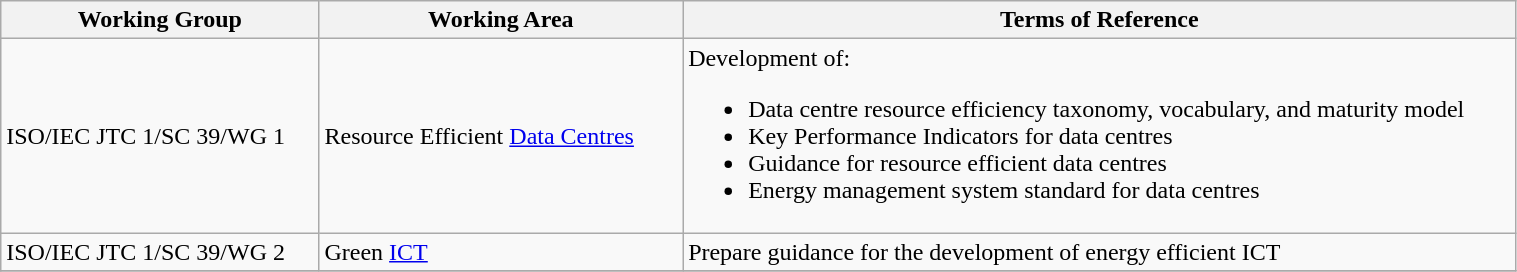<table class="wikitable" width="80%">
<tr>
<th width="21%">Working Group</th>
<th width="24%">Working Area</th>
<th width="55%">Terms of Reference</th>
</tr>
<tr>
<td>ISO/IEC JTC 1/SC 39/WG 1</td>
<td>Resource Efficient <a href='#'>Data Centres</a></td>
<td>Development of:<br><ul><li>Data centre resource efficiency taxonomy, vocabulary, and maturity model</li><li>Key Performance Indicators for data centres</li><li>Guidance for resource efficient data centres</li><li>Energy management system standard for data centres</li></ul></td>
</tr>
<tr>
<td>ISO/IEC JTC 1/SC 39/WG 2</td>
<td>Green <a href='#'>ICT</a></td>
<td>Prepare guidance for the development of energy efficient ICT</td>
</tr>
<tr>
</tr>
</table>
